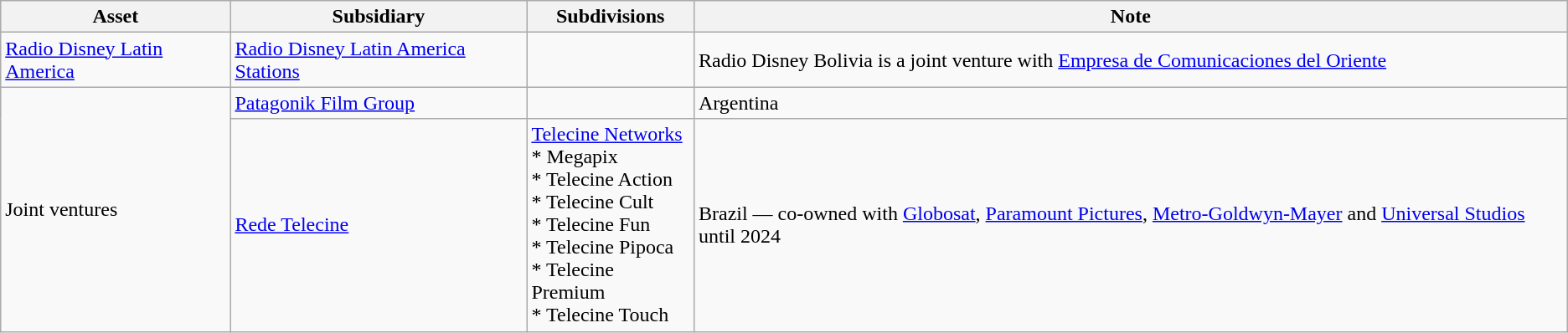<table class="wikitable">
<tr>
<th>Asset</th>
<th>Subsidiary</th>
<th>Subdivisions</th>
<th>Note</th>
</tr>
<tr>
<td><a href='#'>Radio Disney Latin America</a></td>
<td><a href='#'>Radio Disney Latin America Stations</a></td>
<td></td>
<td>Radio Disney Bolivia is a joint venture with <a href='#'>Empresa de Comunicaciones del Oriente</a></td>
</tr>
<tr>
<td rowspan="2">Joint ventures</td>
<td><a href='#'>Patagonik Film Group</a></td>
<td></td>
<td>Argentina</td>
</tr>
<tr>
<td><a href='#'>Rede Telecine</a></td>
<td><a href='#'>Telecine Networks</a><br>* Megapix<br>* Telecine Action<br>* Telecine Cult<br>* Telecine Fun<br>* Telecine Pipoca<br>* Telecine Premium<br>* Telecine Touch</td>
<td>Brazil — co-owned with <a href='#'>Globosat</a>, <a href='#'>Paramount Pictures</a>, <a href='#'>Metro-Goldwyn-Mayer</a> and <a href='#'>Universal Studios</a> until 2024</td>
</tr>
</table>
